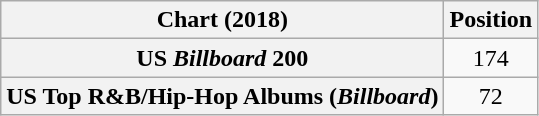<table class="wikitable sortable plainrowheaders" style="text-align:center">
<tr>
<th scope="col">Chart (2018)</th>
<th scope="col">Position</th>
</tr>
<tr>
<th scope="row">US <em>Billboard</em> 200</th>
<td>174</td>
</tr>
<tr>
<th scope="row">US Top R&B/Hip-Hop Albums (<em>Billboard</em>)</th>
<td>72</td>
</tr>
</table>
